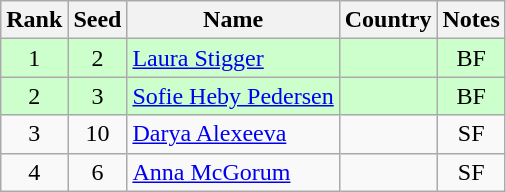<table class="wikitable" style="text-align:center;">
<tr>
<th>Rank</th>
<th>Seed</th>
<th>Name</th>
<th>Country</th>
<th>Notes</th>
</tr>
<tr bgcolor=ccffcc>
<td>1</td>
<td>2</td>
<td align=left><a href='#'>Laura Stigger</a></td>
<td align=left></td>
<td>BF</td>
</tr>
<tr bgcolor=ccffcc>
<td>2</td>
<td>3</td>
<td align=left><a href='#'>Sofie Heby Pedersen</a></td>
<td align=left></td>
<td>BF</td>
</tr>
<tr>
<td>3</td>
<td>10</td>
<td align=left><a href='#'>Darya Alexeeva</a></td>
<td align=left></td>
<td>SF</td>
</tr>
<tr>
<td>4</td>
<td>6</td>
<td align=left><a href='#'>Anna McGorum</a></td>
<td align=left></td>
<td>SF</td>
</tr>
</table>
